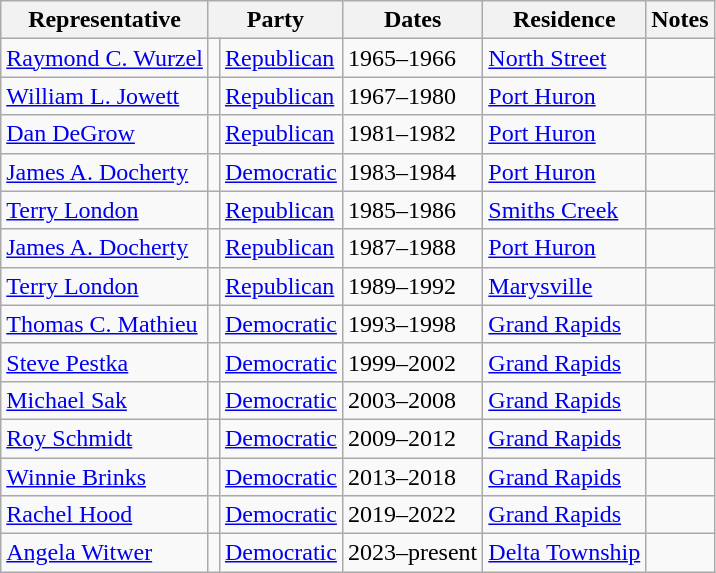<table class=wikitable>
<tr valign=bottom>
<th>Representative</th>
<th colspan="2">Party</th>
<th>Dates</th>
<th>Residence</th>
<th>Notes</th>
</tr>
<tr>
<td><a href='#'>Raymond C. Wurzel</a></td>
<td bgcolor=></td>
<td><a href='#'>Republican</a></td>
<td>1965–1966</td>
<td><a href='#'>North Street</a></td>
<td></td>
</tr>
<tr>
<td><a href='#'>William L. Jowett</a></td>
<td bgcolor=></td>
<td><a href='#'>Republican</a></td>
<td>1967–1980</td>
<td><a href='#'>Port Huron</a></td>
<td></td>
</tr>
<tr>
<td><a href='#'>Dan DeGrow</a></td>
<td bgcolor=></td>
<td><a href='#'>Republican</a></td>
<td>1981–1982</td>
<td><a href='#'>Port Huron</a></td>
<td></td>
</tr>
<tr>
<td><a href='#'>James A. Docherty</a></td>
<td bgcolor=></td>
<td><a href='#'>Democratic</a></td>
<td>1983–1984</td>
<td><a href='#'>Port Huron</a></td>
<td></td>
</tr>
<tr>
<td><a href='#'>Terry London</a></td>
<td bgcolor=></td>
<td><a href='#'>Republican</a></td>
<td>1985–1986</td>
<td><a href='#'>Smiths Creek</a></td>
<td></td>
</tr>
<tr>
<td><a href='#'>James A. Docherty</a></td>
<td bgcolor=></td>
<td><a href='#'>Republican</a></td>
<td>1987–1988</td>
<td><a href='#'>Port Huron</a></td>
<td></td>
</tr>
<tr>
<td><a href='#'>Terry London</a></td>
<td bgcolor=></td>
<td><a href='#'>Republican</a></td>
<td>1989–1992</td>
<td><a href='#'>Marysville</a></td>
<td></td>
</tr>
<tr>
<td><a href='#'>Thomas C. Mathieu</a></td>
<td bgcolor=></td>
<td><a href='#'>Democratic</a></td>
<td>1993–1998</td>
<td><a href='#'>Grand Rapids</a></td>
<td></td>
</tr>
<tr>
<td><a href='#'>Steve Pestka</a></td>
<td bgcolor=></td>
<td><a href='#'>Democratic</a></td>
<td>1999–2002</td>
<td><a href='#'>Grand Rapids</a></td>
<td></td>
</tr>
<tr>
<td><a href='#'>Michael Sak</a></td>
<td bgcolor=></td>
<td><a href='#'>Democratic</a></td>
<td>2003–2008</td>
<td><a href='#'>Grand Rapids</a></td>
<td></td>
</tr>
<tr>
<td><a href='#'>Roy Schmidt</a></td>
<td bgcolor=></td>
<td><a href='#'>Democratic</a></td>
<td>2009–2012</td>
<td><a href='#'>Grand Rapids</a></td>
<td></td>
</tr>
<tr>
<td><a href='#'>Winnie Brinks</a></td>
<td bgcolor=></td>
<td><a href='#'>Democratic</a></td>
<td>2013–2018</td>
<td><a href='#'>Grand Rapids</a></td>
<td></td>
</tr>
<tr>
<td><a href='#'>Rachel Hood</a></td>
<td bgcolor=></td>
<td><a href='#'>Democratic</a></td>
<td>2019–2022</td>
<td><a href='#'>Grand Rapids</a></td>
<td></td>
</tr>
<tr>
<td><a href='#'>Angela Witwer</a></td>
<td bgcolor=></td>
<td><a href='#'>Democratic</a></td>
<td>2023–present</td>
<td><a href='#'>Delta Township</a></td>
<td></td>
</tr>
</table>
